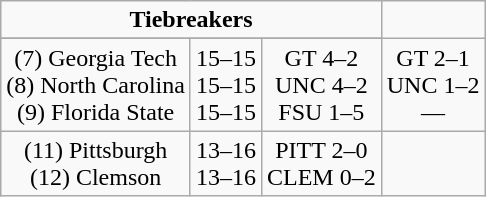<table class="wikitable" style="display: inline-table;">
<tr>
<td align="center" Colspan="3"><strong>Tiebreakers</strong></td>
</tr>
<tr align="center">
</tr>
<tr align="center">
<td>(7) Georgia Tech<br>(8) North Carolina<br>(9) Florida State</td>
<td>15–15<br>15–15<br>15–15</td>
<td>GT 4–2<br>UNC 4–2<br>FSU 1–5</td>
<td>GT 2–1<br>UNC 1–2<br>—</td>
</tr>
<tr align="center">
<td>(11) Pittsburgh<br>(12) Clemson</td>
<td>13–16<br>13–16</td>
<td>PITT 2–0<br>CLEM 0–2</td>
<td></td>
</tr>
</table>
